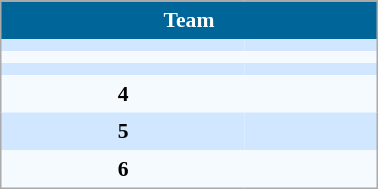<table align=center cellpadding="4" cellspacing="0" style="background: #f9f9f9; border: 1px #aaa solid; border-collapse: collapse; font-size: 90%;" width=20%>
<tr align=center style="background:#006699; color:white;">
<th width=100% colspan=2>Team</th>
</tr>
<tr align=center style="background:#D0E7FF;">
<td></td>
<td align=left></td>
</tr>
<tr align=center style="background:#F5FAFF;">
<td></td>
<td align=left></td>
</tr>
<tr align=center style="background:#D0E7FF;">
<td></td>
<td align=left></td>
</tr>
<tr align=center style="background:#F5FAFF;">
<td><strong>4</strong></td>
<td align=left></td>
</tr>
<tr align=center style="background:#D0E7FF;">
<td><strong>5</strong></td>
<td align=left></td>
</tr>
<tr align=center style="background:#F5FAFF;">
<td><strong>6</strong></td>
<td align=left></td>
</tr>
</table>
